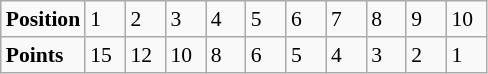<table class="wikitable" style="font-size: 90%;">
<tr>
<td><strong>Position</strong></td>
<td width=20>1</td>
<td width=20>2</td>
<td width=20>3</td>
<td width=20>4</td>
<td width=20>5</td>
<td width=20>6</td>
<td width=20>7</td>
<td width=20>8</td>
<td width=20>9</td>
<td width=20>10</td>
</tr>
<tr>
<td><strong>Points</strong></td>
<td>15</td>
<td>12</td>
<td>10</td>
<td>8</td>
<td>6</td>
<td>5</td>
<td>4</td>
<td>3</td>
<td>2</td>
<td>1</td>
</tr>
</table>
